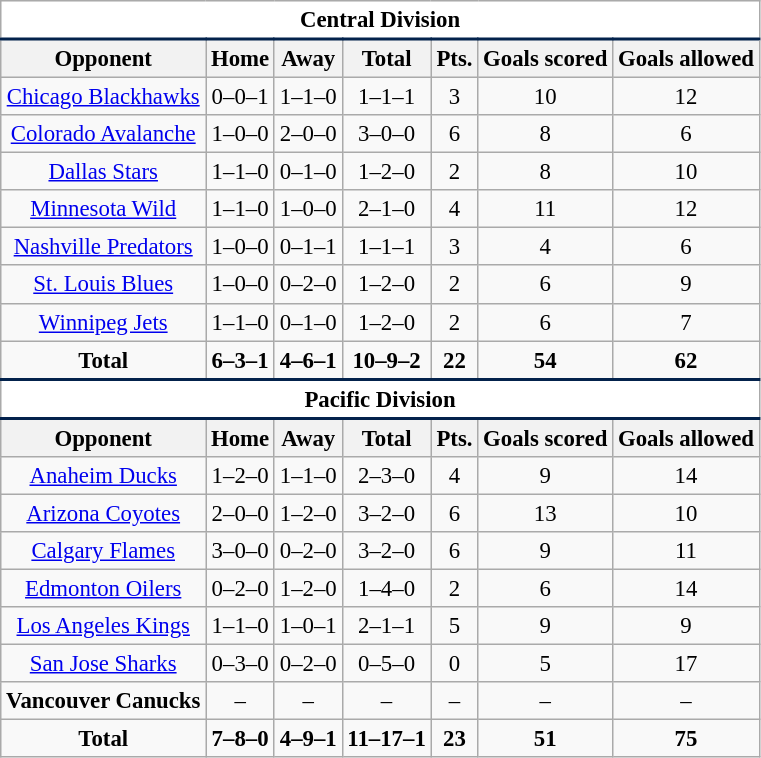<table class="wikitable" style="font-size: 95%; text-align: center">
<tr>
<td colspan="7" style="background:#fff; border-bottom:#03224c 2px solid;"><strong>Central Division</strong></td>
</tr>
<tr>
<th>Opponent</th>
<th>Home</th>
<th>Away</th>
<th>Total</th>
<th>Pts.</th>
<th>Goals scored</th>
<th>Goals allowed</th>
</tr>
<tr>
<td><a href='#'>Chicago Blackhawks</a></td>
<td>0–0–1</td>
<td>1–1–0</td>
<td>1–1–1</td>
<td>3</td>
<td>10</td>
<td>12</td>
</tr>
<tr>
<td><a href='#'>Colorado Avalanche</a></td>
<td>1–0–0</td>
<td>2–0–0</td>
<td>3–0–0</td>
<td>6</td>
<td>8</td>
<td>6</td>
</tr>
<tr>
<td><a href='#'>Dallas Stars</a></td>
<td>1–1–0</td>
<td>0–1–0</td>
<td>1–2–0</td>
<td>2</td>
<td>8</td>
<td>10</td>
</tr>
<tr>
<td><a href='#'>Minnesota Wild</a></td>
<td>1–1–0</td>
<td>1–0–0</td>
<td>2–1–0</td>
<td>4</td>
<td>11</td>
<td>12</td>
</tr>
<tr>
<td><a href='#'>Nashville Predators</a></td>
<td>1–0–0</td>
<td>0–1–1</td>
<td>1–1–1</td>
<td>3</td>
<td>4</td>
<td>6</td>
</tr>
<tr>
<td><a href='#'>St. Louis Blues</a></td>
<td>1–0–0</td>
<td>0–2–0</td>
<td>1–2–0</td>
<td>2</td>
<td>6</td>
<td>9</td>
</tr>
<tr>
<td><a href='#'>Winnipeg Jets</a></td>
<td>1–1–0</td>
<td>0–1–0</td>
<td>1–2–0</td>
<td>2</td>
<td>6</td>
<td>7</td>
</tr>
<tr style="font-weight:bold">
<td>Total</td>
<td>6–3–1</td>
<td>4–6–1</td>
<td>10–9–2</td>
<td>22</td>
<td>54</td>
<td>62</td>
</tr>
<tr>
<td colspan="7" style="background:#fff; border-top:#03224c 2px solid; border-bottom:#03224c 2px solid;"><strong>Pacific Division</strong></td>
</tr>
<tr>
<th>Opponent</th>
<th>Home</th>
<th>Away</th>
<th>Total</th>
<th>Pts.</th>
<th>Goals scored</th>
<th>Goals allowed</th>
</tr>
<tr>
<td><a href='#'>Anaheim Ducks</a></td>
<td>1–2–0</td>
<td>1–1–0</td>
<td>2–3–0</td>
<td>4</td>
<td>9</td>
<td>14</td>
</tr>
<tr>
<td><a href='#'>Arizona Coyotes</a></td>
<td>2–0–0</td>
<td>1–2–0</td>
<td>3–2–0</td>
<td>6</td>
<td>13</td>
<td>10</td>
</tr>
<tr>
<td><a href='#'>Calgary Flames</a></td>
<td>3–0–0</td>
<td>0–2–0</td>
<td>3–2–0</td>
<td>6</td>
<td>9</td>
<td>11</td>
</tr>
<tr>
<td><a href='#'>Edmonton Oilers</a></td>
<td>0–2–0</td>
<td>1–2–0</td>
<td>1–4–0</td>
<td>2</td>
<td>6</td>
<td>14</td>
</tr>
<tr>
<td><a href='#'>Los Angeles Kings</a></td>
<td>1–1–0</td>
<td>1–0–1</td>
<td>2–1–1</td>
<td>5</td>
<td>9</td>
<td>9</td>
</tr>
<tr>
<td><a href='#'>San Jose Sharks</a></td>
<td>0–3–0</td>
<td>0–2–0</td>
<td>0–5–0</td>
<td>0</td>
<td>5</td>
<td>17</td>
</tr>
<tr>
<td><strong>Vancouver Canucks</strong></td>
<td>–</td>
<td>–</td>
<td>–</td>
<td>–</td>
<td>–</td>
<td>–</td>
</tr>
<tr style="font-weight:bold">
<td>Total</td>
<td>7–8–0</td>
<td>4–9–1</td>
<td>11–17–1</td>
<td>23</td>
<td>51</td>
<td>75</td>
</tr>
</table>
